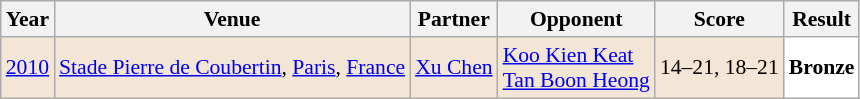<table class="sortable wikitable" style="font-size: 90%;">
<tr>
<th>Year</th>
<th>Venue</th>
<th>Partner</th>
<th>Opponent</th>
<th>Score</th>
<th>Result</th>
</tr>
<tr style="background:#F3E6D7">
<td align="center"><a href='#'>2010</a></td>
<td align="left"><a href='#'>Stade Pierre de Coubertin</a>, <a href='#'>Paris</a>, <a href='#'>France</a></td>
<td align="left"> <a href='#'>Xu Chen</a></td>
<td align="left"> <a href='#'>Koo Kien Keat</a> <br>  <a href='#'>Tan Boon Heong</a></td>
<td align="left">14–21, 18–21</td>
<td style="text-align:left; background:white"> <strong>Bronze</strong></td>
</tr>
</table>
